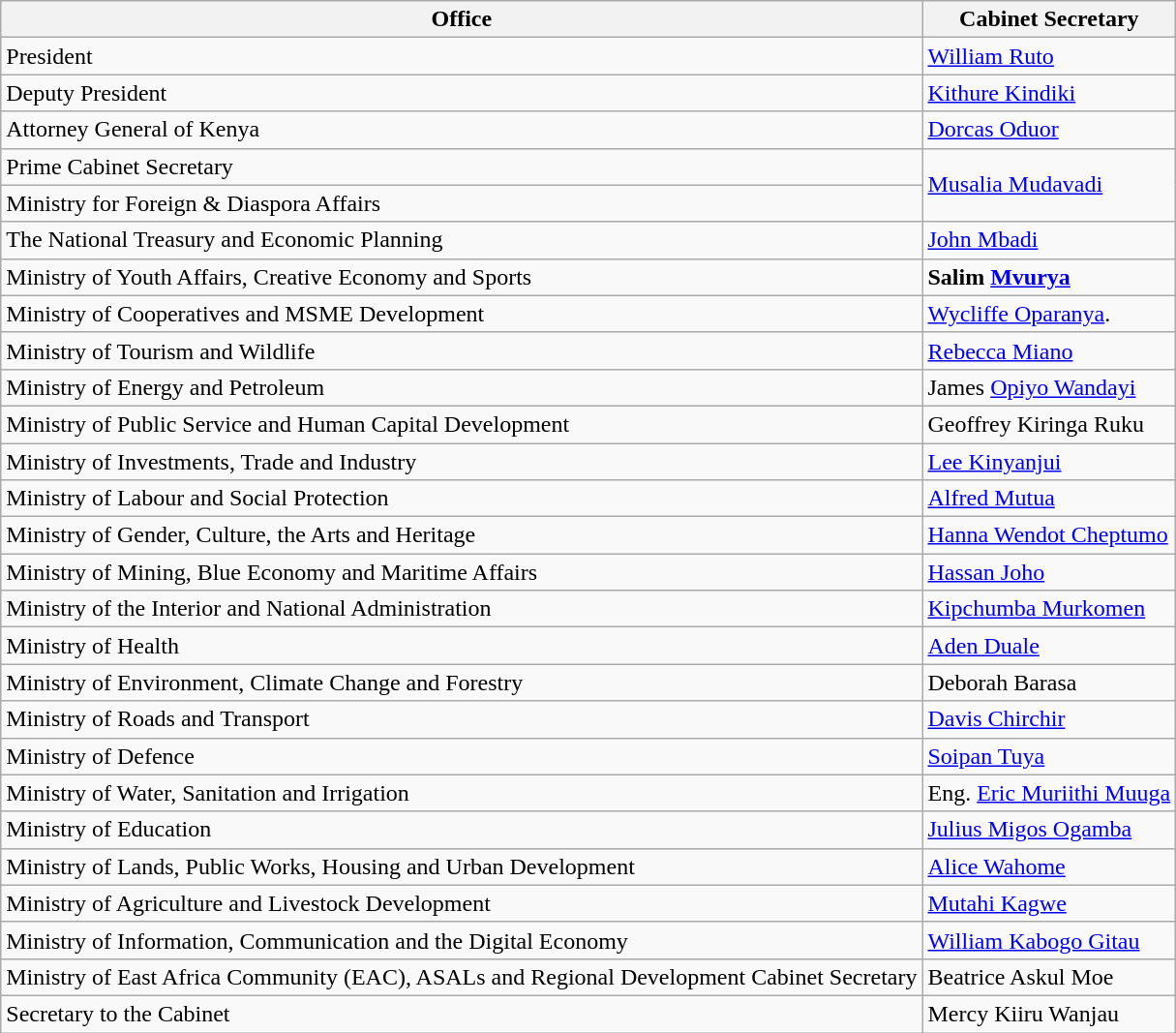<table class="wikitable sortable">
<tr>
<th>Office</th>
<th>Cabinet Secretary</th>
</tr>
<tr>
<td>President</td>
<td><a href='#'>William Ruto</a></td>
</tr>
<tr>
<td>Deputy President</td>
<td><a href='#'>Kithure Kindiki</a></td>
</tr>
<tr>
<td>Attorney General of Kenya</td>
<td><a href='#'>Dorcas Oduor</a></td>
</tr>
<tr>
<td>Prime Cabinet Secretary</td>
<td rowspan="2"><a href='#'>Musalia Mudavadi</a></td>
</tr>
<tr>
<td>Ministry for Foreign & Diaspora Affairs</td>
</tr>
<tr>
<td>The National Treasury and Economic Planning</td>
<td><a href='#'>John Mbadi</a></td>
</tr>
<tr>
<td>Ministry of Youth Affairs, Creative Economy and Sports</td>
<td><strong>Salim <a href='#'>Mvurya</a></strong></td>
</tr>
<tr>
<td>Ministry of Cooperatives and MSME Development</td>
<td><a href='#'>Wycliffe Oparanya</a>.</td>
</tr>
<tr>
<td>Ministry of Tourism and Wildlife</td>
<td><a href='#'>Rebecca Miano</a></td>
</tr>
<tr>
<td>Ministry of Energy and Petroleum</td>
<td>James <a href='#'>Opiyo Wandayi</a></td>
</tr>
<tr>
<td>Ministry of Public Service and Human Capital Development</td>
<td>Geoffrey Kiringa Ruku</td>
</tr>
<tr>
<td>Ministry of Investments, Trade and Industry</td>
<td><a href='#'>Lee Kinyanjui</a></td>
</tr>
<tr>
<td>Ministry of Labour and Social Protection</td>
<td><a href='#'>Alfred Mutua</a></td>
</tr>
<tr>
<td>Ministry of Gender, Culture, the Arts and Heritage</td>
<td><a href='#'>Hanna Wendot Cheptumo</a></td>
</tr>
<tr>
<td>Ministry of Mining, Blue Economy and Maritime Affairs</td>
<td><a href='#'>Hassan Joho</a></td>
</tr>
<tr>
<td>Ministry of the Interior and National Administration</td>
<td><a href='#'>Kipchumba Murkomen</a></td>
</tr>
<tr>
<td>Ministry of Health</td>
<td><a href='#'>Aden Duale</a></td>
</tr>
<tr>
<td>Ministry of Environment, Climate Change and Forestry</td>
<td>Deborah Barasa</td>
</tr>
<tr>
<td>Ministry of Roads and Transport</td>
<td><a href='#'>Davis Chirchir</a></td>
</tr>
<tr>
<td>Ministry of Defence</td>
<td><a href='#'>Soipan Tuya</a></td>
</tr>
<tr>
<td>Ministry of Water, Sanitation and Irrigation</td>
<td>Eng. <a href='#'>Eric Muriithi Muuga</a></td>
</tr>
<tr>
<td>Ministry of Education</td>
<td><a href='#'>Julius Migos Ogamba</a></td>
</tr>
<tr>
<td>Ministry of Lands, Public Works, Housing and Urban Development</td>
<td><a href='#'>Alice Wahome</a></td>
</tr>
<tr>
<td>Ministry of Agriculture and Livestock Development</td>
<td><a href='#'>Mutahi Kagwe</a></td>
</tr>
<tr>
<td>Ministry of Information, Communication and the Digital Economy</td>
<td><a href='#'>William Kabogo Gitau</a></td>
</tr>
<tr>
<td>Ministry of East Africa Community (EAC), ASALs and Regional Development Cabinet Secretary</td>
<td>Beatrice Askul Moe</td>
</tr>
<tr>
<td>Secretary to the Cabinet</td>
<td>Mercy Kiiru Wanjau</td>
</tr>
</table>
